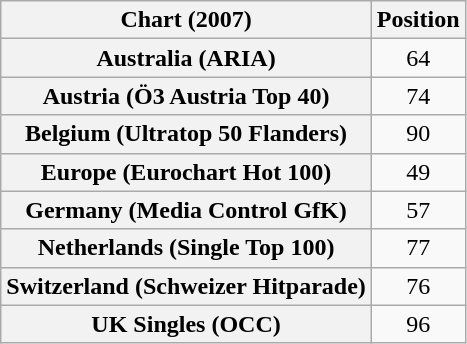<table class="wikitable sortable plainrowheaders" style="text-align:center">
<tr>
<th scope="col">Chart (2007)</th>
<th scope="col">Position</th>
</tr>
<tr>
<th scope="row">Australia (ARIA)</th>
<td>64</td>
</tr>
<tr>
<th scope="row">Austria (Ö3 Austria Top 40)</th>
<td>74</td>
</tr>
<tr>
<th scope="row">Belgium (Ultratop 50 Flanders)</th>
<td>90</td>
</tr>
<tr>
<th scope="row">Europe (Eurochart Hot 100)</th>
<td>49</td>
</tr>
<tr>
<th scope="row">Germany (Media Control GfK)</th>
<td>57</td>
</tr>
<tr>
<th scope="row">Netherlands (Single Top 100)</th>
<td>77</td>
</tr>
<tr>
<th scope="row">Switzerland (Schweizer Hitparade)</th>
<td>76</td>
</tr>
<tr>
<th scope="row">UK Singles (OCC)</th>
<td>96</td>
</tr>
</table>
